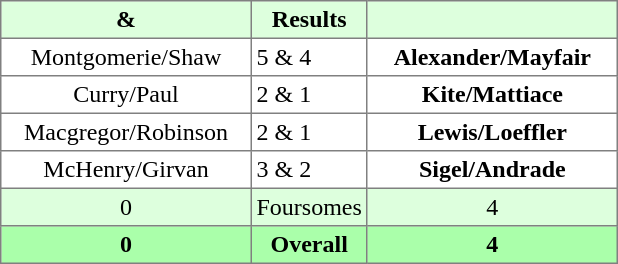<table border="1" cellpadding="3" style="border-collapse:collapse; text-align:center;">
<tr style="background:#ddffdd;">
<th width=160> & </th>
<th>Results</th>
<th width=160></th>
</tr>
<tr>
<td>Montgomerie/Shaw</td>
<td align=left> 5 & 4</td>
<td><strong>Alexander/Mayfair</strong></td>
</tr>
<tr>
<td>Curry/Paul</td>
<td align=left> 2 & 1</td>
<td><strong>Kite/Mattiace</strong></td>
</tr>
<tr>
<td>Macgregor/Robinson</td>
<td align=left> 2 & 1</td>
<td><strong>Lewis/Loeffler</strong></td>
</tr>
<tr>
<td>McHenry/Girvan</td>
<td align=left> 3 & 2</td>
<td><strong>Sigel/Andrade</strong></td>
</tr>
<tr style="background:#ddffdd;">
<td>0</td>
<td>Foursomes</td>
<td>4</td>
</tr>
<tr style="background:#aaffaa;">
<th>0</th>
<th>Overall</th>
<th>4</th>
</tr>
</table>
